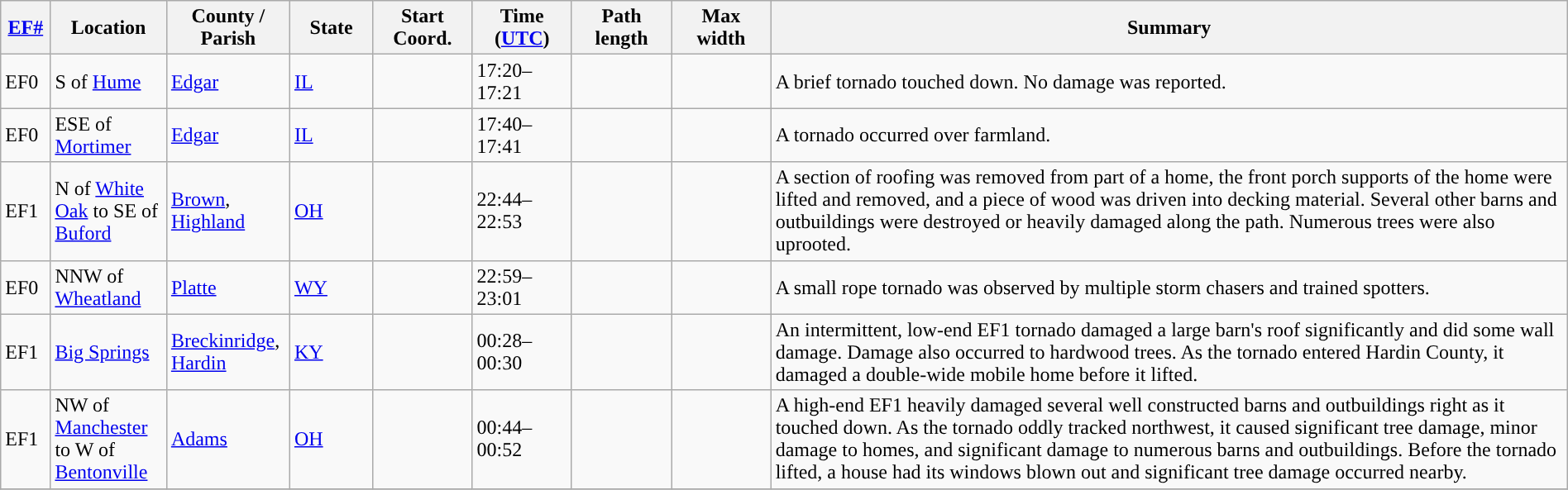<table class="wikitable sortable" style="width:100%;">
<tr>
<th scope="col"  style="width:3%; text-align:center;"><a href='#'>EF#</a></th>
<th scope="col"  style="width:7%; text-align:center;" class="unsortable">Location</th>
<th scope="col"  style="width:6%; text-align:center;" class="unsortable">County / Parish</th>
<th scope="col"  style="width:5%; text-align:center;">State</th>
<th scope="col"  style="width:6%; text-align:center;">Start Coord.</th>
<th scope="col"  style="width:6%; text-align:center;">Time (<a href='#'>UTC</a>)</th>
<th scope="col"  style="width:6%; text-align:center;">Path length</th>
<th scope="col"  style="width:6%; text-align:center;">Max width</th>
<th scope="col" class="unsortable" style="width:48%; text-align:center;">Summary</th>
</tr>
<tr>
<td>EF0</td>
<td>S of <a href='#'>Hume</a></td>
<td><a href='#'>Edgar</a></td>
<td><a href='#'>IL</a></td>
<td></td>
<td>17:20–17:21</td>
<td></td>
<td></td>
<td>A brief tornado touched down. No damage was reported.</td>
</tr>
<tr>
<td>EF0</td>
<td>ESE of <a href='#'>Mortimer</a></td>
<td><a href='#'>Edgar</a></td>
<td><a href='#'>IL</a></td>
<td></td>
<td>17:40–17:41</td>
<td></td>
<td></td>
<td>A tornado occurred over farmland.</td>
</tr>
<tr>
<td>EF1</td>
<td>N of <a href='#'>White Oak</a> to SE of <a href='#'>Buford</a></td>
<td><a href='#'>Brown</a>, <a href='#'>Highland</a></td>
<td><a href='#'>OH</a></td>
<td></td>
<td>22:44–22:53</td>
<td></td>
<td></td>
<td>A section of roofing was removed from part of a home, the front porch supports of the home were lifted and removed, and a piece of wood was driven into decking material. Several other barns and outbuildings were destroyed or heavily damaged along the path. Numerous trees were also uprooted.</td>
</tr>
<tr>
<td>EF0</td>
<td>NNW of <a href='#'>Wheatland</a></td>
<td><a href='#'>Platte</a></td>
<td><a href='#'>WY</a></td>
<td></td>
<td>22:59–23:01</td>
<td></td>
<td></td>
<td>A small rope tornado was observed by multiple storm chasers and trained spotters.</td>
</tr>
<tr>
<td>EF1</td>
<td><a href='#'>Big Springs</a></td>
<td><a href='#'>Breckinridge</a>, <a href='#'>Hardin</a></td>
<td><a href='#'>KY</a></td>
<td></td>
<td>00:28–00:30</td>
<td></td>
<td></td>
<td>An intermittent, low-end EF1 tornado damaged a large barn's roof significantly and did some wall damage. Damage also occurred to hardwood trees. As the tornado entered Hardin County, it damaged a double-wide mobile home before it lifted.</td>
</tr>
<tr>
<td>EF1</td>
<td>NW of <a href='#'>Manchester</a> to W of <a href='#'>Bentonville</a></td>
<td><a href='#'>Adams</a></td>
<td><a href='#'>OH</a></td>
<td></td>
<td>00:44–00:52</td>
<td></td>
<td></td>
<td>A high-end EF1 heavily damaged several well constructed barns and outbuildings right as it touched down. As the tornado oddly tracked northwest, it caused significant tree damage, minor damage to homes, and significant damage to numerous barns and outbuildings. Before the tornado lifted, a house had its windows blown out and significant tree damage occurred nearby.</td>
</tr>
<tr>
</tr>
</table>
